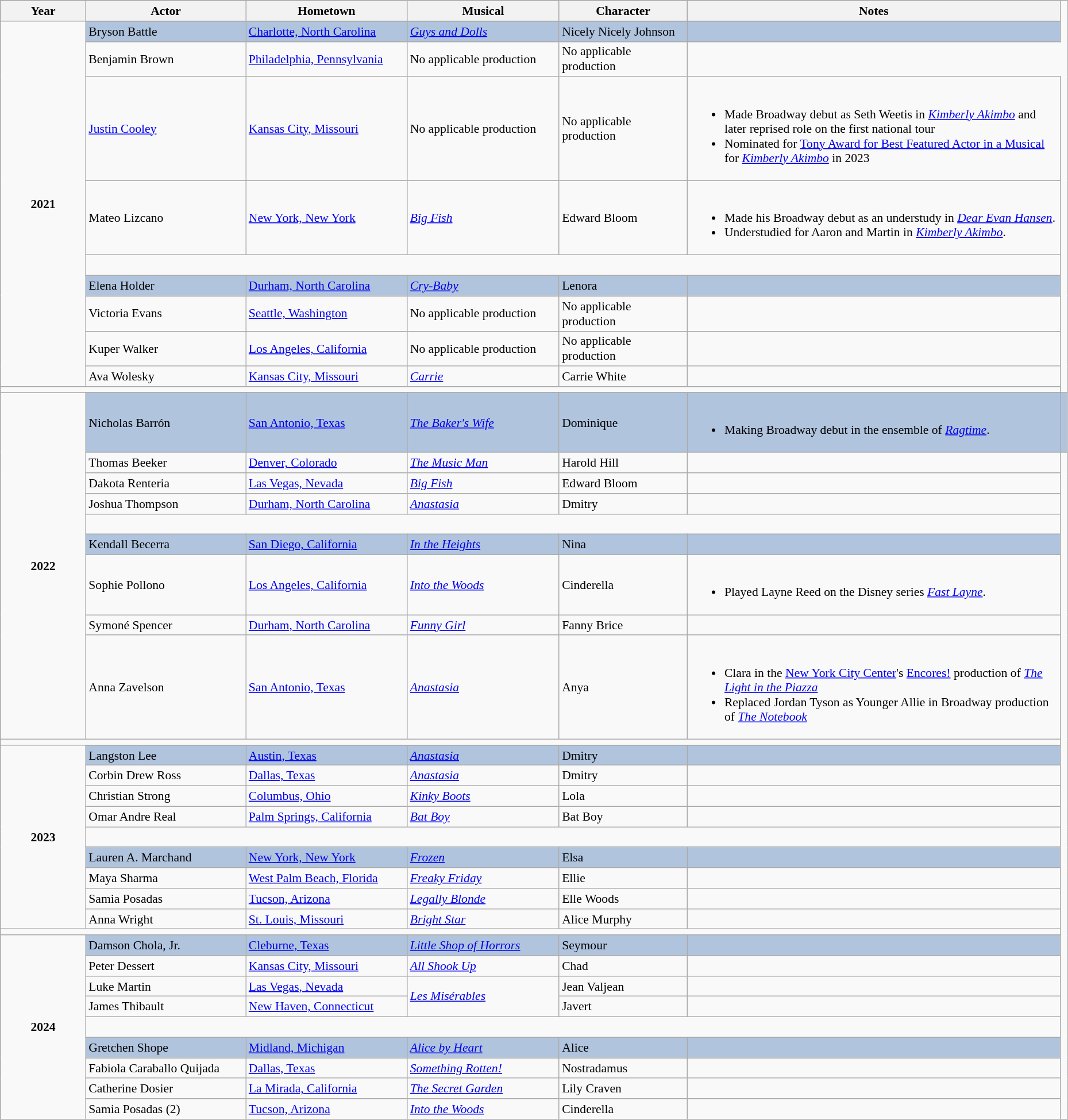<table class="wikitable" style="width:98%; font-size:90%">
<tr style="background:#bebebe;">
<th style="width:8%;">Year</th>
<th style="width:15%;">Actor</th>
<th>Hometown</th>
<th>Musical</th>
<th style="width:12%;">Character</th>
<th style="width:35%;">Notes</th>
</tr>
<tr>
<td rowspan="10" align="center"><strong>2021</strong><br></td>
</tr>
<tr style="background:#B0C4DE">
<td>Bryson Battle</td>
<td><a href='#'>Charlotte, North Carolina</a></td>
<td><em><a href='#'>Guys and Dolls</a></em></td>
<td>Nicely Nicely Johnson</td>
<td></td>
</tr>
<tr>
<td>Benjamin Brown</td>
<td><a href='#'>Philadelphia, Pennsylvania</a></td>
<td>No applicable production</td>
<td>No applicable production</td>
</tr>
<tr>
<td><a href='#'>Justin Cooley</a></td>
<td><a href='#'>Kansas City, Missouri</a></td>
<td>No applicable production</td>
<td>No applicable production</td>
<td><br><ul><li>Made Broadway debut as Seth Weetis in <em><a href='#'>Kimberly Akimbo</a></em> and later reprised role on the first national tour</li><li>Nominated for <a href='#'>Tony Award for Best Featured Actor in a Musical</a> for <em><a href='#'>Kimberly Akimbo</a></em> in 2023</li></ul></td>
</tr>
<tr>
<td>Mateo Lizcano</td>
<td><a href='#'>New York, New York</a></td>
<td><em><a href='#'>Big Fish</a></em></td>
<td>Edward Bloom</td>
<td><br><ul><li>Made his Broadway debut as an understudy in <em><a href='#'>Dear Evan Hansen</a></em>.</li><li>Understudied for Aaron and Martin in <em><a href='#'>Kimberly Akimbo</a></em>.</li></ul></td>
</tr>
<tr>
<td colspan=5><br></td>
</tr>
<tr style="background:#B0C4DE">
<td>Elena Holder</td>
<td><a href='#'>Durham, North Carolina</a></td>
<td><em><a href='#'>Cry-Baby</a></em></td>
<td>Lenora</td>
<td></td>
</tr>
<tr>
<td>Victoria Evans</td>
<td><a href='#'>Seattle, Washington</a></td>
<td>No applicable production</td>
<td>No applicable production</td>
<td></td>
</tr>
<tr>
<td>Kuper Walker</td>
<td><a href='#'>Los Angeles, California</a></td>
<td>No applicable production</td>
<td>No applicable production</td>
<td></td>
</tr>
<tr>
<td>Ava Wolesky</td>
<td><a href='#'>Kansas City, Missouri</a></td>
<td><em><a href='#'>Carrie</a></em></td>
<td>Carrie White</td>
<td></td>
</tr>
<tr>
<td colspan=6></td>
</tr>
<tr>
<td rowspan=10 align="center"><strong>2022</strong><br></td>
</tr>
<tr style="background:#B0C4DE">
<td>Nicholas Barrón</td>
<td><a href='#'>San Antonio, Texas</a></td>
<td><em><a href='#'>The Baker's Wife</a></em></td>
<td>Dominique</td>
<td><br><ul><li>Making Broadway debut in the ensemble of <em><a href='#'>Ragtime</a></em>.</li></ul></td>
<td></td>
</tr>
<tr>
<td>Thomas Beeker</td>
<td><a href='#'>Denver, Colorado</a></td>
<td><em><a href='#'>The Music Man</a></em></td>
<td>Harold Hill</td>
<td></td>
</tr>
<tr>
<td>Dakota Renteria</td>
<td><a href='#'>Las Vegas, Nevada</a></td>
<td><em><a href='#'>Big Fish</a></em></td>
<td>Edward Bloom</td>
<td></td>
</tr>
<tr>
<td>Joshua Thompson</td>
<td><a href='#'>Durham, North Carolina</a></td>
<td><em><a href='#'>Anastasia</a></em></td>
<td>Dmitry</td>
<td></td>
</tr>
<tr>
<td colspan=5><br></td>
</tr>
<tr style="background:#B0C4DE">
<td>Kendall Becerra</td>
<td><a href='#'>San Diego, California</a></td>
<td><em><a href='#'>In the Heights</a></em></td>
<td>Nina</td>
<td></td>
</tr>
<tr>
<td>Sophie Pollono</td>
<td><a href='#'>Los Angeles, California</a></td>
<td><em><a href='#'>Into the Woods</a></em></td>
<td>Cinderella</td>
<td><br><ul><li>Played Layne Reed on the Disney series <em><a href='#'>Fast Layne</a></em>.</li></ul></td>
</tr>
<tr>
<td>Symoné Spencer</td>
<td><a href='#'>Durham, North Carolina</a></td>
<td><em><a href='#'>Funny Girl</a></em></td>
<td>Fanny Brice</td>
<td></td>
</tr>
<tr>
<td>Anna Zavelson</td>
<td><a href='#'>San Antonio, Texas</a></td>
<td><em><a href='#'>Anastasia</a></em></td>
<td>Anya</td>
<td><br><ul><li>Clara in the <a href='#'>New York City Center</a>'s <a href='#'>Encores!</a> production of <em><a href='#'>The Light in the Piazza</a></em></li><li>Replaced Jordan Tyson as Younger Allie in Broadway production of <em><a href='#'>The Notebook</a></em></li></ul></td>
</tr>
<tr>
<td colspan=6></td>
</tr>
<tr>
<td rowspan="10" align="center"><strong>2023</strong><br></td>
</tr>
<tr style="background:#B0C4DE">
<td>Langston Lee</td>
<td><a href='#'>Austin, Texas</a></td>
<td><em><a href='#'>Anastasia</a></em></td>
<td>Dmitry</td>
<td></td>
</tr>
<tr>
<td>Corbin Drew Ross</td>
<td><a href='#'>Dallas, Texas</a></td>
<td><em><a href='#'>Anastasia</a></em></td>
<td>Dmitry</td>
<td></td>
</tr>
<tr>
<td>Christian Strong</td>
<td><a href='#'>Columbus, Ohio</a></td>
<td><em><a href='#'>Kinky Boots</a></em></td>
<td>Lola</td>
<td></td>
</tr>
<tr>
<td>Omar Andre Real</td>
<td><a href='#'>Palm Springs, California</a></td>
<td><em><a href='#'>Bat Boy</a></em></td>
<td>Bat Boy</td>
<td></td>
</tr>
<tr>
<td colspan=5><br></td>
</tr>
<tr style="background:#B0C4DE">
<td>Lauren A. Marchand</td>
<td><a href='#'>New York, New York</a></td>
<td><em><a href='#'>Frozen</a></em></td>
<td>Elsa</td>
<td></td>
</tr>
<tr>
<td>Maya Sharma</td>
<td><a href='#'>West Palm Beach, Florida</a></td>
<td><em><a href='#'>Freaky Friday</a></em></td>
<td>Ellie</td>
<td></td>
</tr>
<tr>
<td>Samia Posadas</td>
<td><a href='#'>Tucson, Arizona</a></td>
<td><em><a href='#'>Legally Blonde</a></em></td>
<td>Elle Woods</td>
<td></td>
</tr>
<tr>
<td>Anna Wright</td>
<td><a href='#'>St. Louis, Missouri</a></td>
<td><em><a href='#'>Bright Star</a></em></td>
<td>Alice Murphy</td>
<td></td>
</tr>
<tr>
<td colspan=6></td>
</tr>
<tr>
<td rowspan=10 align="center"><strong>2024</strong><br></td>
</tr>
<tr style="background:#B0C4DE">
<td>Damson Chola, Jr.</td>
<td><a href='#'>Cleburne, Texas</a></td>
<td><em><a href='#'>Little Shop of Horrors</a></em></td>
<td>Seymour</td>
<td></td>
</tr>
<tr>
<td>Peter Dessert</td>
<td><a href='#'>Kansas City, Missouri</a></td>
<td><em><a href='#'>All Shook Up</a></em></td>
<td>Chad</td>
<td></td>
</tr>
<tr>
<td>Luke Martin</td>
<td><a href='#'>Las Vegas, Nevada</a></td>
<td rowspan=2><em><a href='#'>Les Misérables</a></em></td>
<td>Jean Valjean</td>
<td></td>
</tr>
<tr>
<td>James Thibault</td>
<td><a href='#'>New Haven, Connecticut</a></td>
<td>Javert</td>
<td></td>
</tr>
<tr>
<td colspan=5><br></td>
</tr>
<tr style="background:#B0C4DE">
<td>Gretchen Shope</td>
<td><a href='#'>Midland, Michigan</a></td>
<td><em><a href='#'>Alice by Heart</a></em></td>
<td>Alice</td>
<td></td>
</tr>
<tr>
<td>Fabiola Caraballo Quijada</td>
<td><a href='#'>Dallas, Texas</a></td>
<td><em><a href='#'>Something Rotten!</a></em></td>
<td>Nostradamus</td>
<td></td>
</tr>
<tr>
<td>Catherine Dosier</td>
<td><a href='#'>La Mirada, California</a></td>
<td><em><a href='#'>The Secret Garden</a></em></td>
<td>Lily Craven</td>
<td></td>
</tr>
<tr>
<td>Samia Posadas (2)</td>
<td><a href='#'>Tucson, Arizona</a></td>
<td><em><a href='#'>Into the Woods</a></em></td>
<td>Cinderella</td>
<td></td>
</tr>
</table>
